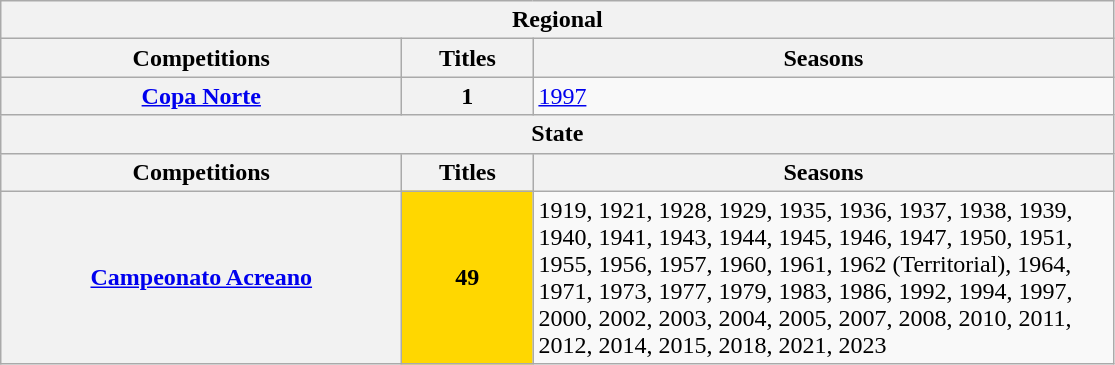<table class="wikitable">
<tr>
<th colspan="3">Regional</th>
</tr>
<tr>
<th style="width:260px">Competitions</th>
<th style="width:80px">Titles</th>
<th style="width:380px">Seasons</th>
</tr>
<tr>
<th style="text-align:center"><a href='#'>Copa Norte</a></th>
<th style="text-align:center"><strong>1</strong></th>
<td align="left"><a href='#'>1997</a></td>
</tr>
<tr>
<th colspan="3">State</th>
</tr>
<tr>
<th>Competitions</th>
<th>Titles</th>
<th>Seasons</th>
</tr>
<tr>
<th style="text-align:center"><a href='#'>Campeonato Acreano</a></th>
<td bgcolor="gold" style="text-align:center"><strong>49</strong></td>
<td align="left">1919, 1921, 1928, 1929, 1935, 1936, 1937, 1938, 1939, 1940, 1941, 1943, 1944, 1945, 1946, 1947, 1950, 1951, 1955, 1956, 1957, 1960, 1961, 1962 (Territorial), 1964, 1971, 1973, 1977, 1979, 1983, 1986, 1992, 1994, 1997, 2000, 2002, 2003, 2004, 2005, 2007, 2008, 2010, 2011, 2012, 2014, 2015, 2018, 2021, 2023</td>
</tr>
</table>
